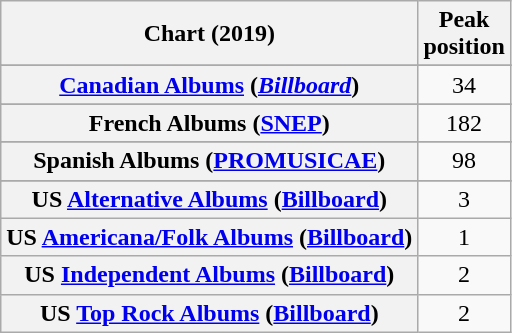<table class="wikitable sortable plainrowheaders" style="text-align:center">
<tr>
<th scope="col">Chart (2019)</th>
<th scope="col">Peak<br>position</th>
</tr>
<tr>
</tr>
<tr>
</tr>
<tr>
</tr>
<tr>
<th scope="row"><a href='#'>Canadian Albums</a> (<em><a href='#'>Billboard</a></em>)</th>
<td>34</td>
</tr>
<tr>
</tr>
<tr>
<th scope="row">French Albums (<a href='#'>SNEP</a>)</th>
<td>182</td>
</tr>
<tr>
</tr>
<tr>
</tr>
<tr>
<th scope="row">Spanish Albums (<a href='#'>PROMUSICAE</a>)</th>
<td>98</td>
</tr>
<tr>
</tr>
<tr>
</tr>
<tr>
<th scope="row">US <a href='#'>Alternative Albums</a> (<a href='#'>Billboard</a>)</th>
<td>3</td>
</tr>
<tr>
<th scope="row">US <a href='#'>Americana/Folk Albums</a> (<a href='#'>Billboard</a>)</th>
<td>1</td>
</tr>
<tr>
<th scope="row">US <a href='#'>Independent Albums</a> (<a href='#'>Billboard</a>)</th>
<td>2</td>
</tr>
<tr>
<th scope="row">US <a href='#'>Top Rock Albums</a> (<a href='#'>Billboard</a>)</th>
<td>2</td>
</tr>
</table>
